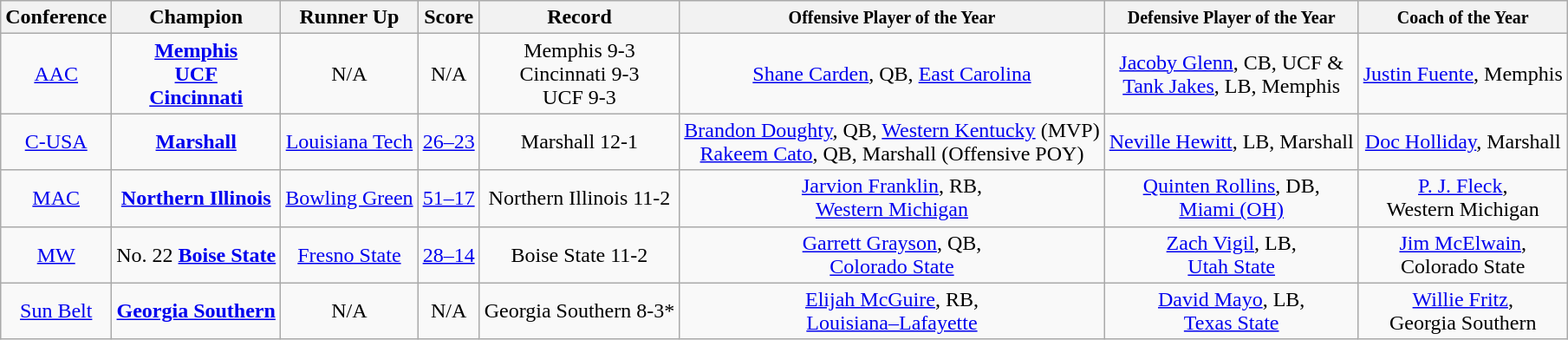<table class="wikitable" style="text-align:center;">
<tr>
<th>Conference</th>
<th>Champion</th>
<th>Runner Up</th>
<th>Score</th>
<th>Record</th>
<th><small>Offensive Player of the Year</small></th>
<th><small>Defensive Player of the Year</small></th>
<th><small>Coach of the Year</small></th>
</tr>
<tr>
<td><a href='#'>AAC</a></td>
<td><strong><a href='#'>Memphis</a><br><a href='#'>UCF</a><br><a href='#'>Cincinnati</a></strong></td>
<td>N/A</td>
<td>N/A</td>
<td>Memphis 9-3 <br> Cincinnati 9-3 <br> UCF 9-3</td>
<td><a href='#'>Shane Carden</a>, QB, <a href='#'>East Carolina</a></td>
<td><a href='#'>Jacoby Glenn</a>, CB, UCF &<br><a href='#'>Tank Jakes</a>, LB, Memphis</td>
<td><a href='#'>Justin Fuente</a>, Memphis</td>
</tr>
<tr>
<td><a href='#'>C-USA</a></td>
<td><a href='#'><strong>Marshall</strong></a></td>
<td><a href='#'>Louisiana Tech</a></td>
<td><a href='#'>26–23</a></td>
<td>Marshall 12-1</td>
<td><a href='#'>Brandon Doughty</a>, QB, <a href='#'>Western Kentucky</a> (MVP)<br><a href='#'>Rakeem Cato</a>, QB, Marshall (Offensive POY)</td>
<td><a href='#'>Neville Hewitt</a>, LB, Marshall</td>
<td><a href='#'>Doc Holliday</a>, Marshall</td>
</tr>
<tr>
<td><a href='#'>MAC</a></td>
<td><strong><a href='#'>Northern Illinois</a></strong></td>
<td><a href='#'>Bowling Green</a></td>
<td><a href='#'>51–17</a></td>
<td>Northern Illinois 11-2</td>
<td><a href='#'>Jarvion Franklin</a>, RB, <br> <a href='#'>Western Michigan</a></td>
<td><a href='#'>Quinten Rollins</a>, DB, <br> <a href='#'>Miami (OH)</a></td>
<td><a href='#'>P. J. Fleck</a>, <br> Western Michigan</td>
</tr>
<tr>
<td><a href='#'>MW</a></td>
<td>No. 22 <a href='#'><strong>Boise State</strong></a></td>
<td><a href='#'>Fresno State</a></td>
<td><a href='#'>28–14</a></td>
<td>Boise State 11-2</td>
<td><a href='#'>Garrett Grayson</a>, QB, <br> <a href='#'>Colorado State</a></td>
<td><a href='#'>Zach Vigil</a>, LB, <br> <a href='#'>Utah State</a></td>
<td><a href='#'>Jim McElwain</a>, <br> Colorado State</td>
</tr>
<tr>
<td><a href='#'>Sun Belt</a></td>
<td><a href='#'><strong>Georgia Southern</strong></a></td>
<td>N/A</td>
<td>N/A</td>
<td>Georgia Southern 8-3*</td>
<td><a href='#'>Elijah McGuire</a>, RB, <br> <a href='#'>Louisiana–Lafayette</a></td>
<td><a href='#'>David Mayo</a>, LB, <br> <a href='#'>Texas State</a></td>
<td><a href='#'>Willie Fritz</a>, <br> Georgia Southern</td>
</tr>
</table>
